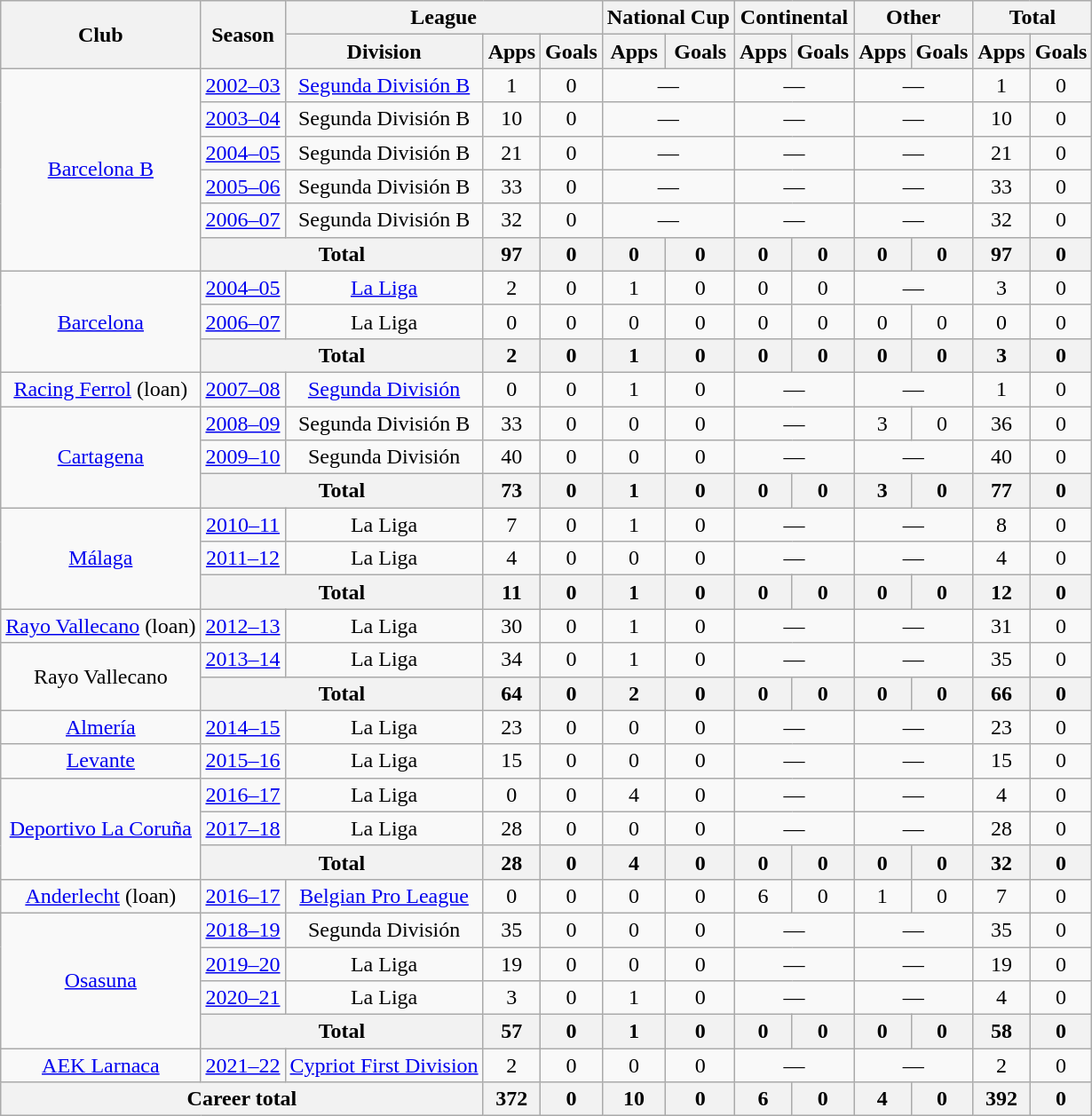<table class="wikitable" style="text-align:center">
<tr>
<th rowspan="2">Club</th>
<th rowspan="2">Season</th>
<th colspan="3">League</th>
<th colspan="2">National Cup</th>
<th colspan="2">Continental</th>
<th colspan="2">Other</th>
<th colspan="2">Total</th>
</tr>
<tr>
<th>Division</th>
<th>Apps</th>
<th>Goals</th>
<th>Apps</th>
<th>Goals</th>
<th>Apps</th>
<th>Goals</th>
<th>Apps</th>
<th>Goals</th>
<th>Apps</th>
<th>Goals</th>
</tr>
<tr>
<td rowspan="6"><a href='#'>Barcelona B</a></td>
<td><a href='#'>2002–03</a></td>
<td><a href='#'>Segunda División B</a></td>
<td>1</td>
<td>0</td>
<td colspan="2">—</td>
<td colspan="2">—</td>
<td colspan="2">—</td>
<td>1</td>
<td>0</td>
</tr>
<tr>
<td><a href='#'>2003–04</a></td>
<td>Segunda División B</td>
<td>10</td>
<td>0</td>
<td colspan="2">—</td>
<td colspan="2">—</td>
<td colspan="2">—</td>
<td>10</td>
<td>0</td>
</tr>
<tr>
<td><a href='#'>2004–05</a></td>
<td>Segunda División B</td>
<td>21</td>
<td>0</td>
<td colspan="2">—</td>
<td colspan="2">—</td>
<td colspan="2">—</td>
<td>21</td>
<td>0</td>
</tr>
<tr>
<td><a href='#'>2005–06</a></td>
<td>Segunda División B</td>
<td>33</td>
<td>0</td>
<td colspan="2">—</td>
<td colspan="2">—</td>
<td colspan="2">—</td>
<td>33</td>
<td>0</td>
</tr>
<tr>
<td><a href='#'>2006–07</a></td>
<td>Segunda División B</td>
<td>32</td>
<td>0</td>
<td colspan="2">—</td>
<td colspan="2">—</td>
<td colspan="2">—</td>
<td>32</td>
<td>0</td>
</tr>
<tr>
<th colspan="2">Total</th>
<th>97</th>
<th>0</th>
<th>0</th>
<th>0</th>
<th>0</th>
<th>0</th>
<th>0</th>
<th>0</th>
<th>97</th>
<th>0</th>
</tr>
<tr>
<td rowspan="3"><a href='#'>Barcelona</a></td>
<td><a href='#'>2004–05</a></td>
<td><a href='#'>La Liga</a></td>
<td>2</td>
<td>0</td>
<td>1</td>
<td>0</td>
<td>0</td>
<td>0</td>
<td colspan="2">—</td>
<td>3</td>
<td>0</td>
</tr>
<tr>
<td><a href='#'>2006–07</a></td>
<td>La Liga</td>
<td>0</td>
<td>0</td>
<td>0</td>
<td>0</td>
<td>0</td>
<td>0</td>
<td>0</td>
<td>0</td>
<td>0</td>
<td>0</td>
</tr>
<tr>
<th colspan="2">Total</th>
<th>2</th>
<th>0</th>
<th>1</th>
<th>0</th>
<th>0</th>
<th>0</th>
<th>0</th>
<th>0</th>
<th>3</th>
<th>0</th>
</tr>
<tr>
<td><a href='#'>Racing Ferrol</a> (loan)</td>
<td><a href='#'>2007–08</a></td>
<td><a href='#'>Segunda División</a></td>
<td>0</td>
<td>0</td>
<td>1</td>
<td>0</td>
<td colspan="2">—</td>
<td colspan="2">—</td>
<td>1</td>
<td>0</td>
</tr>
<tr>
<td rowspan="3"><a href='#'>Cartagena</a></td>
<td><a href='#'>2008–09</a></td>
<td>Segunda División B</td>
<td>33</td>
<td>0</td>
<td>0</td>
<td>0</td>
<td colspan="2">—</td>
<td>3</td>
<td>0</td>
<td>36</td>
<td>0</td>
</tr>
<tr>
<td><a href='#'>2009–10</a></td>
<td>Segunda División</td>
<td>40</td>
<td>0</td>
<td>0</td>
<td>0</td>
<td colspan="2">—</td>
<td colspan="2">—</td>
<td>40</td>
<td>0</td>
</tr>
<tr>
<th colspan="2">Total</th>
<th>73</th>
<th>0</th>
<th>1</th>
<th>0</th>
<th>0</th>
<th>0</th>
<th>3</th>
<th>0</th>
<th>77</th>
<th>0</th>
</tr>
<tr>
<td rowspan="3"><a href='#'>Málaga</a></td>
<td><a href='#'>2010–11</a></td>
<td>La Liga</td>
<td>7</td>
<td>0</td>
<td>1</td>
<td>0</td>
<td colspan="2">—</td>
<td colspan="2">—</td>
<td>8</td>
<td>0</td>
</tr>
<tr>
<td><a href='#'>2011–12</a></td>
<td>La Liga</td>
<td>4</td>
<td>0</td>
<td>0</td>
<td>0</td>
<td colspan="2">—</td>
<td colspan="2">—</td>
<td>4</td>
<td>0</td>
</tr>
<tr>
<th colspan="2">Total</th>
<th>11</th>
<th>0</th>
<th>1</th>
<th>0</th>
<th>0</th>
<th>0</th>
<th>0</th>
<th>0</th>
<th>12</th>
<th>0</th>
</tr>
<tr>
<td><a href='#'>Rayo Vallecano</a> (loan)</td>
<td><a href='#'>2012–13</a></td>
<td>La Liga</td>
<td>30</td>
<td>0</td>
<td>1</td>
<td>0</td>
<td colspan="2">—</td>
<td colspan="2">—</td>
<td>31</td>
<td>0</td>
</tr>
<tr>
<td rowspan="2">Rayo Vallecano</td>
<td><a href='#'>2013–14</a></td>
<td>La Liga</td>
<td>34</td>
<td>0</td>
<td>1</td>
<td>0</td>
<td colspan="2">—</td>
<td colspan="2">—</td>
<td>35</td>
<td>0</td>
</tr>
<tr>
<th colspan="2">Total</th>
<th>64</th>
<th>0</th>
<th>2</th>
<th>0</th>
<th>0</th>
<th>0</th>
<th>0</th>
<th>0</th>
<th>66</th>
<th>0</th>
</tr>
<tr>
<td><a href='#'>Almería</a></td>
<td><a href='#'>2014–15</a></td>
<td>La Liga</td>
<td>23</td>
<td>0</td>
<td>0</td>
<td>0</td>
<td colspan="2">—</td>
<td colspan="2">—</td>
<td>23</td>
<td>0</td>
</tr>
<tr>
<td><a href='#'>Levante</a></td>
<td><a href='#'>2015–16</a></td>
<td>La Liga</td>
<td>15</td>
<td>0</td>
<td>0</td>
<td>0</td>
<td colspan="2">—</td>
<td colspan="2">—</td>
<td>15</td>
<td>0</td>
</tr>
<tr>
<td rowspan="3"><a href='#'>Deportivo La Coruña</a></td>
<td><a href='#'>2016–17</a></td>
<td>La Liga</td>
<td>0</td>
<td>0</td>
<td>4</td>
<td>0</td>
<td colspan="2">—</td>
<td colspan="2">—</td>
<td>4</td>
<td>0</td>
</tr>
<tr>
<td><a href='#'>2017–18</a></td>
<td>La Liga</td>
<td>28</td>
<td>0</td>
<td>0</td>
<td>0</td>
<td colspan="2">—</td>
<td colspan="2">—</td>
<td>28</td>
<td>0</td>
</tr>
<tr>
<th colspan="2">Total</th>
<th>28</th>
<th>0</th>
<th>4</th>
<th>0</th>
<th>0</th>
<th>0</th>
<th>0</th>
<th>0</th>
<th>32</th>
<th>0</th>
</tr>
<tr>
<td><a href='#'>Anderlecht</a> (loan)</td>
<td><a href='#'>2016–17</a></td>
<td><a href='#'>Belgian Pro League</a></td>
<td>0</td>
<td>0</td>
<td>0</td>
<td>0</td>
<td>6</td>
<td>0</td>
<td>1</td>
<td>0</td>
<td>7</td>
<td>0</td>
</tr>
<tr>
<td rowspan="4"><a href='#'>Osasuna</a></td>
<td><a href='#'>2018–19</a></td>
<td>Segunda División</td>
<td>35</td>
<td>0</td>
<td>0</td>
<td>0</td>
<td colspan="2">—</td>
<td colspan="2">—</td>
<td>35</td>
<td>0</td>
</tr>
<tr>
<td><a href='#'>2019–20</a></td>
<td>La Liga</td>
<td>19</td>
<td>0</td>
<td>0</td>
<td>0</td>
<td colspan="2">—</td>
<td colspan="2">—</td>
<td>19</td>
<td>0</td>
</tr>
<tr>
<td><a href='#'>2020–21</a></td>
<td>La Liga</td>
<td>3</td>
<td>0</td>
<td>1</td>
<td>0</td>
<td colspan="2">—</td>
<td colspan="2">—</td>
<td>4</td>
<td>0</td>
</tr>
<tr>
<th colspan="2">Total</th>
<th>57</th>
<th>0</th>
<th>1</th>
<th>0</th>
<th>0</th>
<th>0</th>
<th>0</th>
<th>0</th>
<th>58</th>
<th>0</th>
</tr>
<tr>
<td><a href='#'>AEK Larnaca</a></td>
<td><a href='#'>2021–22</a></td>
<td><a href='#'>Cypriot First Division</a></td>
<td>2</td>
<td>0</td>
<td>0</td>
<td>0</td>
<td colspan="2">—</td>
<td colspan="2">—</td>
<td>2</td>
<td>0</td>
</tr>
<tr>
<th colspan="3">Career total</th>
<th>372</th>
<th>0</th>
<th>10</th>
<th>0</th>
<th>6</th>
<th>0</th>
<th>4</th>
<th>0</th>
<th>392</th>
<th>0</th>
</tr>
</table>
